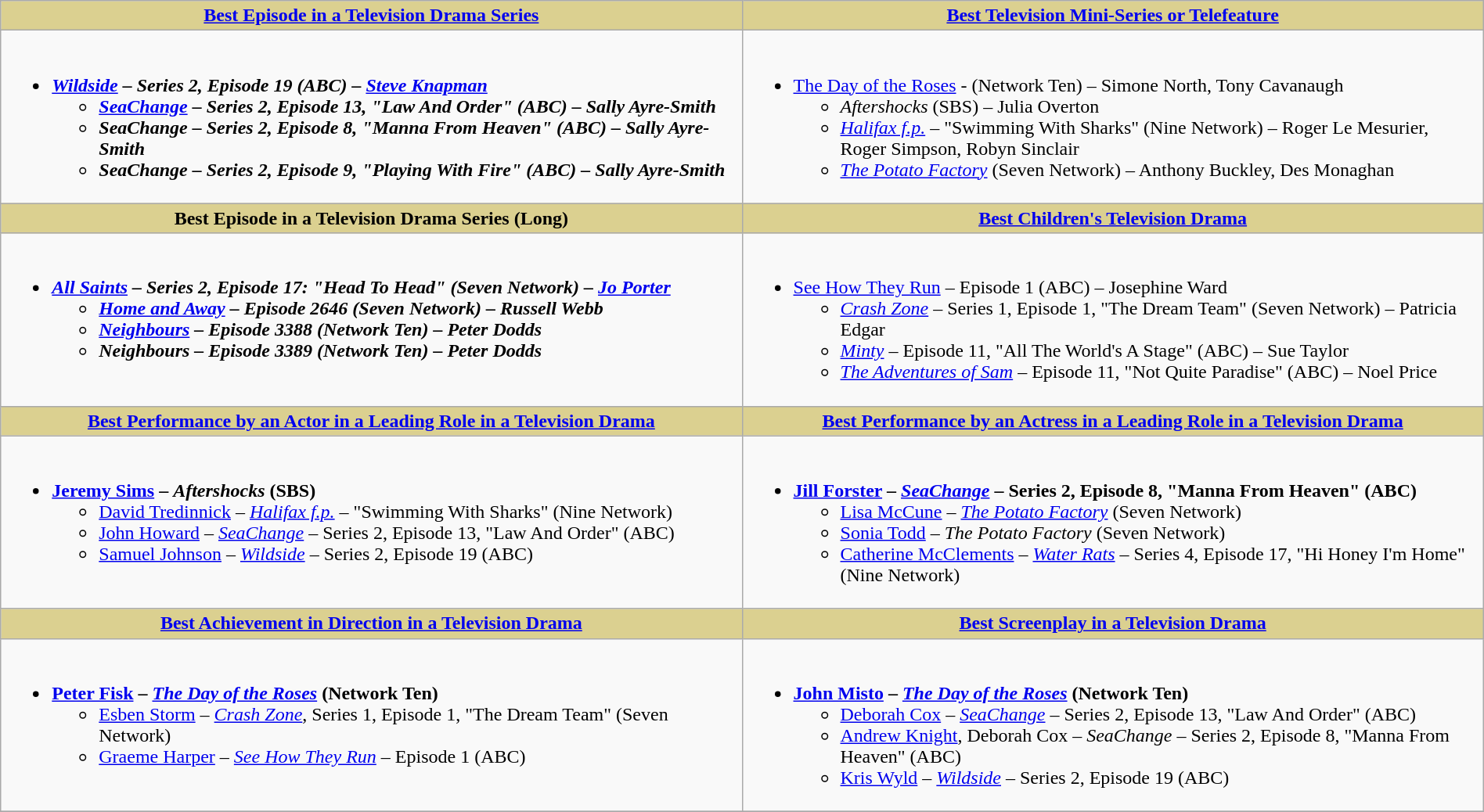<table class=wikitable style="width:100%">
<tr>
<th style="background:#DBD090;" ! width="50%"><a href='#'>Best Episode in a Television Drama Series</a></th>
<th style="background:#DBD090;" ! width="50%"><a href='#'>Best Television Mini-Series or Telefeature</a></th>
</tr>
<tr>
<td valign="top"><br><ul><li><strong><em><a href='#'>Wildside</a><em> – Series 2, Episode 19 (ABC) – <a href='#'>Steve Knapman</a><strong><ul><li></em><a href='#'>SeaChange</a><em> – Series 2, Episode 13, "Law And Order" (ABC) – Sally Ayre-Smith</li><li></em>SeaChange<em> – Series 2, Episode 8, "Manna From Heaven" (ABC) – Sally Ayre-Smith</li><li></em>SeaChange<em> – Series 2, Episode 9, "Playing With Fire" (ABC) – Sally Ayre-Smith</li></ul></li></ul></td>
<td valign="top"><br><ul><li></em></strong><a href='#'>The Day of the Roses</a></em> - (Network Ten) – Simone North, Tony Cavanaugh</strong><ul><li><em>Aftershocks</em> (SBS) – Julia Overton</li><li><em><a href='#'>Halifax f.p.</a></em> – "Swimming With Sharks" (Nine Network) – Roger Le Mesurier, Roger Simpson, Robyn Sinclair</li><li><em><a href='#'>The Potato Factory</a></em> (Seven Network) – Anthony Buckley, Des Monaghan</li></ul></li></ul></td>
</tr>
<tr>
<th style="background:#DBD090;" ! width="50%">Best Episode in a Television Drama Series (Long)</th>
<th style="background:#DBD090;" ! width="50%"><a href='#'>Best Children's Television Drama</a></th>
</tr>
<tr>
<td valign="top"><br><ul><li><strong><em><a href='#'>All Saints</a><em> – Series 2, Episode 17: "Head To Head" (Seven Network) – <a href='#'>Jo Porter</a><strong><ul><li></em><a href='#'>Home and Away</a><em> – Episode 2646 (Seven Network) – Russell Webb</li><li></em><a href='#'>Neighbours</a><em> – Episode 3388 (Network Ten) – Peter Dodds</li><li></em>Neighbours<em> – Episode 3389 (Network Ten) – Peter Dodds</li></ul></li></ul></td>
<td valign="top"><br><ul><li></em></strong><a href='#'>See How They Run</a></em> – Episode 1 (ABC) – Josephine Ward</strong><ul><li><em><a href='#'>Crash Zone</a></em> – Series 1, Episode 1, "The Dream Team" (Seven Network) – Patricia Edgar</li><li><em><a href='#'>Minty</a></em> – Episode 11, "All The World's A Stage" (ABC) – Sue Taylor</li><li><em><a href='#'>The Adventures of Sam</a></em> – Episode 11, "Not Quite Paradise" (ABC) – Noel Price</li></ul></li></ul></td>
</tr>
<tr>
<th style="background:#DBD090;" ! width="50%"><a href='#'>Best Performance by an Actor in a Leading Role in a Television Drama</a></th>
<th style="background:#DBD090;" ! width="50%"><a href='#'>Best Performance by an Actress in a Leading Role in a Television Drama</a></th>
</tr>
<tr>
<td valign="top"><br><ul><li><strong><a href='#'>Jeremy Sims</a> – <em>Aftershocks</em> (SBS)</strong><ul><li><a href='#'>David Tredinnick</a> – <em><a href='#'>Halifax f.p.</a></em> – "Swimming With Sharks" (Nine Network)</li><li><a href='#'>John Howard</a> – <em><a href='#'>SeaChange</a></em> – Series 2, Episode 13, "Law And Order" (ABC)</li><li><a href='#'>Samuel Johnson</a> – <em><a href='#'>Wildside</a></em> – Series 2, Episode 19 (ABC)</li></ul></li></ul></td>
<td valign="top"><br><ul><li><strong><a href='#'>Jill Forster</a> – <em><a href='#'>SeaChange</a></em> – Series 2, Episode 8, "Manna From Heaven" (ABC)</strong><ul><li><a href='#'>Lisa McCune</a> – <em><a href='#'>The Potato Factory</a></em> (Seven Network)</li><li><a href='#'>Sonia Todd</a> – <em>The Potato Factory</em> (Seven Network)</li><li><a href='#'>Catherine McClements</a> – <em><a href='#'>Water Rats</a></em> – Series 4, Episode 17, "Hi Honey I'm Home" (Nine Network)</li></ul></li></ul></td>
</tr>
<tr>
<th style="background:#DBD090;" ! width="50%"><a href='#'>Best Achievement in Direction in a Television Drama</a></th>
<th style="background:#DBD090;" ! width="50%"><a href='#'>Best Screenplay in a Television Drama</a></th>
</tr>
<tr>
<td valign="top"><br><ul><li><strong><a href='#'>Peter Fisk</a> – <em><a href='#'>The Day of the Roses</a></em> (Network Ten)</strong><ul><li><a href='#'>Esben Storm</a> – <em><a href='#'>Crash Zone</a></em>, Series 1, Episode 1, "The Dream Team" (Seven Network)</li><li><a href='#'>Graeme Harper</a> – <em><a href='#'>See How They Run</a></em> – Episode 1 (ABC)</li></ul></li></ul></td>
<td valign="top"><br><ul><li><strong><a href='#'>John Misto</a> – <em><a href='#'>The Day of the Roses</a></em> (Network Ten)</strong><ul><li><a href='#'>Deborah Cox</a> – <em><a href='#'>SeaChange</a></em> – Series 2, Episode 13, "Law And Order" (ABC)</li><li><a href='#'>Andrew Knight</a>, Deborah Cox – <em>SeaChange</em> – Series 2, Episode 8, "Manna From Heaven" (ABC)</li><li><a href='#'>Kris Wyld</a> – <em><a href='#'>Wildside</a></em> – Series 2, Episode 19 (ABC)</li></ul></li></ul></td>
</tr>
<tr>
</tr>
</table>
